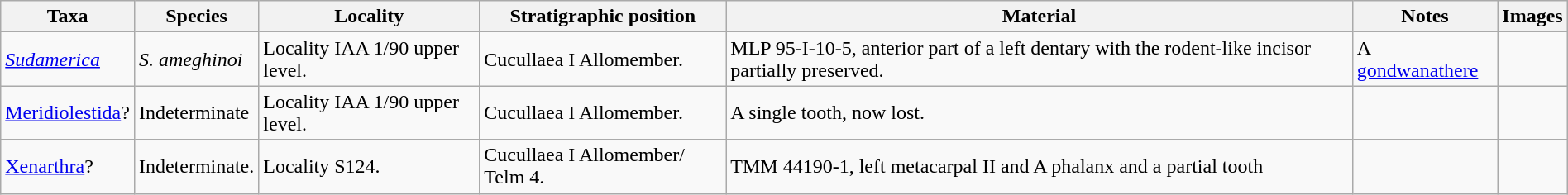<table class="wikitable sortable" align="center" width="100%">
<tr>
<th>Taxa</th>
<th>Species</th>
<th>Locality</th>
<th>Stratigraphic position</th>
<th>Material</th>
<th>Notes</th>
<th>Images</th>
</tr>
<tr>
<td><em><a href='#'>Sudamerica</a></em></td>
<td><em>S. ameghinoi</em></td>
<td>Locality IAA 1/90 upper level.</td>
<td>Cucullaea I Allomember.</td>
<td>MLP  95-I-10-5, anterior part of a  left dentary with the rodent-like incisor partially preserved.</td>
<td>A <a href='#'>gondwanathere</a></td>
<td></td>
</tr>
<tr>
<td><a href='#'>Meridiolestida</a>?</td>
<td>Indeterminate</td>
<td>Locality  IAA 1/90 upper level.</td>
<td>Cucullaea I Allomember.</td>
<td>A single tooth, now lost.</td>
<td></td>
<td></td>
</tr>
<tr>
<td><a href='#'>Xenarthra</a>?</td>
<td>Indeterminate.</td>
<td>Locality S124.</td>
<td>Cucullaea I Allomember/ Telm 4.</td>
<td>TMM 44190-1, left metacarpal II and A phalanx and a partial tooth</td>
<td></td>
<td></td>
</tr>
</table>
